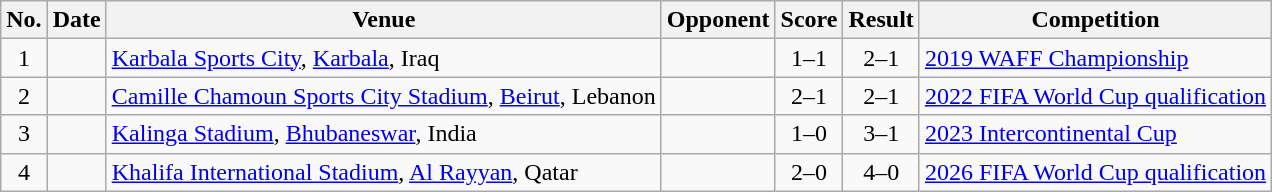<table class="wikitable sortable">
<tr>
<th scope="col">No.</th>
<th scope="col">Date</th>
<th scope="col">Venue</th>
<th scope="col">Opponent</th>
<th scope="col">Score</th>
<th scope="col">Result</th>
<th scope="col">Competition</th>
</tr>
<tr>
<td align="center">1</td>
<td></td>
<td><a href='#'>Karbala Sports City</a>, <a href='#'>Karbala</a>, Iraq</td>
<td></td>
<td align="center">1–1</td>
<td align="center">2–1</td>
<td><a href='#'>2019 WAFF Championship</a></td>
</tr>
<tr>
<td align="center">2</td>
<td></td>
<td><a href='#'>Camille Chamoun Sports City Stadium</a>, <a href='#'>Beirut</a>, Lebanon</td>
<td></td>
<td align="center">2–1</td>
<td align="center">2–1</td>
<td><a href='#'>2022 FIFA World Cup qualification</a></td>
</tr>
<tr>
<td align="center">3</td>
<td></td>
<td><a href='#'>Kalinga Stadium</a>, <a href='#'>Bhubaneswar</a>, India</td>
<td></td>
<td align="center">1–0</td>
<td align="center">3–1</td>
<td><a href='#'>2023 Intercontinental Cup</a></td>
</tr>
<tr>
<td align="center">4</td>
<td></td>
<td><a href='#'>Khalifa International Stadium</a>, <a href='#'>Al Rayyan</a>, Qatar</td>
<td></td>
<td align="center">2–0</td>
<td align="center">4–0</td>
<td><a href='#'>2026 FIFA World Cup qualification</a></td>
</tr>
</table>
